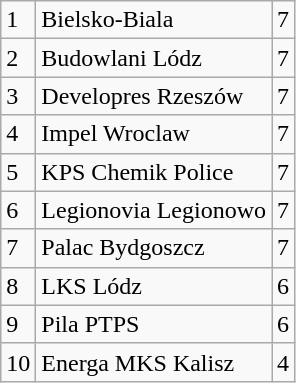<table class="wikitable">
<tr>
<td>1</td>
<td>Bielsko-Biala</td>
<td>7</td>
</tr>
<tr>
<td>2</td>
<td>Budowlani Lódz</td>
<td>7</td>
</tr>
<tr>
<td>3</td>
<td>Developres Rzeszów</td>
<td>7</td>
</tr>
<tr>
<td>4</td>
<td>Impel Wroclaw</td>
<td>7</td>
</tr>
<tr>
<td>5</td>
<td>KPS Chemik Police</td>
<td>7</td>
</tr>
<tr>
<td>6</td>
<td>Legionovia Legionowo</td>
<td>7</td>
</tr>
<tr>
<td>7</td>
<td>Palac Bydgoszcz</td>
<td>7</td>
</tr>
<tr>
<td>8</td>
<td>LKS Lódz</td>
<td>6</td>
</tr>
<tr>
<td>9</td>
<td>Pila PTPS</td>
<td>6</td>
</tr>
<tr>
<td>10</td>
<td>Energa MKS Kalisz</td>
<td>4</td>
</tr>
</table>
